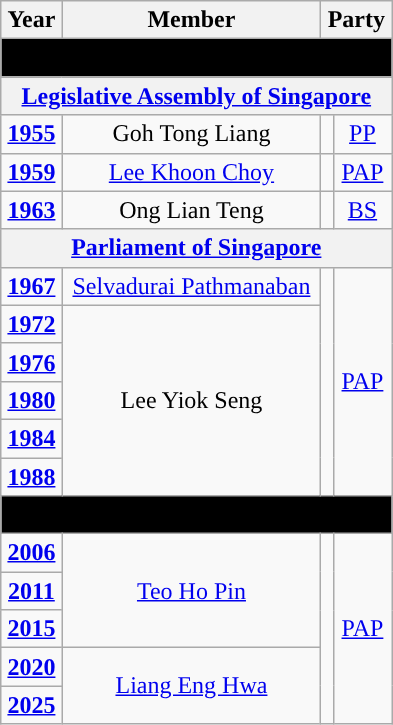<table class="wikitable" align="center" style="text-align:center">
<tr>
<th>Year</th>
<th>Member</th>
<th colspan="2">Party</th>
</tr>
<tr>
<td colspan=4 bgcolor=black><span><strong>Formation</strong></span></td>
</tr>
<tr>
<th colspan="4"><a href='#'>Legislative Assembly of Singapore</a></th>
</tr>
<tr>
<td><strong><a href='#'>1955</a></strong></td>
<td>Goh Tong Liang</td>
<td></td>
<td><a href='#'>PP</a></td>
</tr>
<tr>
<td><strong><a href='#'>1959</a></strong></td>
<td><a href='#'>Lee Khoon Choy</a></td>
<td></td>
<td><a href='#'>PAP</a></td>
</tr>
<tr>
<td><strong><a href='#'>1963</a></strong></td>
<td>Ong Lian Teng</td>
<td></td>
<td><a href='#'>BS</a></td>
</tr>
<tr>
<th colspan="4"><a href='#'>Parliament of Singapore</a></th>
</tr>
<tr>
<td><strong><a href='#'>1967</a></strong></td>
<td><a href='#'>Selvadurai Pathmanaban</a></td>
<td rowspan="6"></td>
<td rowspan="6"><a href='#'>PAP</a></td>
</tr>
<tr>
<td><strong><a href='#'>1972</a></strong></td>
<td rowspan = "5">Lee Yiok Seng</td>
</tr>
<tr>
<td><strong><a href='#'>1976</a></strong></td>
</tr>
<tr>
<td><strong><a href='#'>1980</a></strong></td>
</tr>
<tr>
<td><strong><a href='#'>1984</a></strong></td>
</tr>
<tr>
<td><strong><a href='#'>1988</a></strong></td>
</tr>
<tr>
<td colspan=4 bgcolor=black><span><strong>Constituency abolished (1991 – 2006)</strong></span></td>
</tr>
<tr>
<td><strong><a href='#'>2006</a></strong></td>
<td rowspan="3"><a href='#'>Teo Ho Pin</a></td>
<td rowspan="5"></td>
<td rowspan="5"><a href='#'>PAP</a></td>
</tr>
<tr>
<td><strong><a href='#'>2011</a></strong></td>
</tr>
<tr>
<td><strong><a href='#'>2015</a></strong></td>
</tr>
<tr>
<td><strong><a href='#'>2020</a></strong></td>
<td rowspan="2"><a href='#'>Liang Eng Hwa</a></td>
</tr>
<tr>
<td><strong><a href='#'>2025</a></strong></td>
</tr>
</table>
